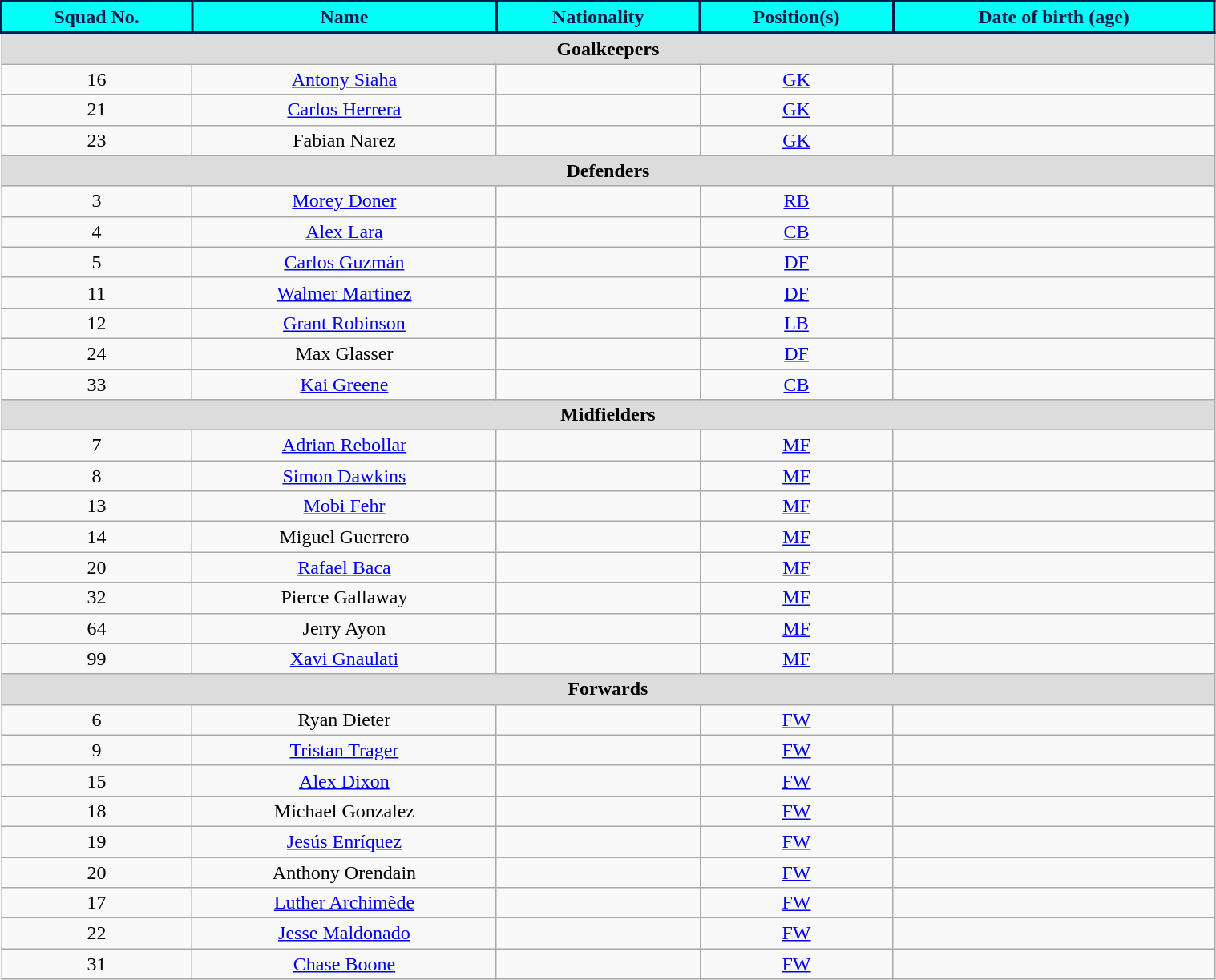<table class="wikitable" style="text-align:center;width:80%">
<tr>
<th style="background:#03fff8; color:#001c48; border:2px solid #001c48;">Squad No.</th>
<th style="background:#03fff8; color:#001c48; border:2px solid #001c48;">Name</th>
<th style="background:#03fff8; color:#001c48; border:2px solid #001c48;">Nationality</th>
<th style="background:#03fff8; color:#001c48; border:2px solid #001c48;">Position(s)</th>
<th style="background:#03fff8; color:#001c48; border:2px solid #001c48;">Date of birth (age)</th>
</tr>
<tr>
<th colspan="5" style="background:#dcdcdc; text-align:center;">Goalkeepers</th>
</tr>
<tr>
<td>16</td>
<td><a href='#'>Antony Siaha</a></td>
<td></td>
<td><a href='#'>GK</a></td>
<td></td>
</tr>
<tr>
<td>21</td>
<td><a href='#'>Carlos Herrera</a></td>
<td></td>
<td><a href='#'>GK</a></td>
<td></td>
</tr>
<tr>
<td>23</td>
<td>Fabian Narez</td>
<td></td>
<td><a href='#'>GK</a></td>
<td></td>
</tr>
<tr>
<th colspan="5" style="background:#dcdcdc; text-align:center;">Defenders</th>
</tr>
<tr>
<td>3</td>
<td><a href='#'>Morey Doner</a></td>
<td></td>
<td><a href='#'>RB</a></td>
<td></td>
</tr>
<tr>
<td>4</td>
<td><a href='#'>Alex Lara</a></td>
<td></td>
<td><a href='#'>CB</a></td>
<td></td>
</tr>
<tr>
<td>5</td>
<td><a href='#'>Carlos Guzmán</a></td>
<td></td>
<td><a href='#'>DF</a></td>
<td></td>
</tr>
<tr>
<td>11</td>
<td><a href='#'>Walmer Martinez</a></td>
<td></td>
<td><a href='#'>DF</a></td>
<td></td>
</tr>
<tr>
<td>12</td>
<td><a href='#'>Grant Robinson</a></td>
<td></td>
<td><a href='#'>LB</a></td>
<td></td>
</tr>
<tr>
<td>24</td>
<td>Max Glasser</td>
<td></td>
<td><a href='#'>DF</a></td>
<td></td>
</tr>
<tr>
<td>33</td>
<td><a href='#'>Kai Greene</a></td>
<td></td>
<td><a href='#'>CB</a></td>
<td></td>
</tr>
<tr>
<th colspan="5" style="background:#dcdcdc; text-align:center;">Midfielders</th>
</tr>
<tr>
<td>7</td>
<td><a href='#'>Adrian Rebollar</a></td>
<td></td>
<td><a href='#'>MF</a></td>
<td></td>
</tr>
<tr>
<td>8</td>
<td><a href='#'>Simon Dawkins</a></td>
<td></td>
<td><a href='#'>MF</a></td>
<td></td>
</tr>
<tr>
<td>13</td>
<td><a href='#'>Mobi Fehr</a></td>
<td></td>
<td><a href='#'>MF</a></td>
<td></td>
</tr>
<tr>
<td>14</td>
<td>Miguel Guerrero</td>
<td></td>
<td><a href='#'>MF</a></td>
<td></td>
</tr>
<tr>
<td>20</td>
<td><a href='#'>Rafael Baca</a></td>
<td></td>
<td><a href='#'>MF</a></td>
<td></td>
</tr>
<tr>
<td>32</td>
<td>Pierce Gallaway</td>
<td></td>
<td><a href='#'>MF</a></td>
<td></td>
</tr>
<tr>
<td>64</td>
<td>Jerry Ayon</td>
<td></td>
<td><a href='#'>MF</a></td>
<td></td>
</tr>
<tr>
<td>99</td>
<td><a href='#'>Xavi Gnaulati</a></td>
<td></td>
<td><a href='#'>MF</a></td>
<td></td>
</tr>
<tr>
<th colspan="5" style="background:#dcdcdc; text-align:center;">Forwards</th>
</tr>
<tr>
<td>6</td>
<td>Ryan Dieter</td>
<td></td>
<td><a href='#'>FW</a></td>
<td></td>
</tr>
<tr>
<td>9</td>
<td><a href='#'>Tristan Trager</a></td>
<td></td>
<td><a href='#'>FW</a></td>
<td></td>
</tr>
<tr>
<td>15</td>
<td><a href='#'>Alex Dixon</a></td>
<td></td>
<td><a href='#'>FW</a></td>
<td></td>
</tr>
<tr>
<td>18</td>
<td>Michael Gonzalez</td>
<td></td>
<td><a href='#'>FW</a></td>
<td></td>
</tr>
<tr>
<td>19</td>
<td><a href='#'>Jesús Enríquez</a></td>
<td></td>
<td><a href='#'>FW</a></td>
<td></td>
</tr>
<tr>
<td>20</td>
<td>Anthony Orendain</td>
<td></td>
<td><a href='#'>FW</a></td>
<td></td>
</tr>
<tr>
<td>17</td>
<td><a href='#'>Luther Archimède</a></td>
<td></td>
<td><a href='#'>FW</a></td>
<td></td>
</tr>
<tr>
<td>22</td>
<td><a href='#'>Jesse Maldonado</a></td>
<td></td>
<td><a href='#'>FW</a></td>
<td></td>
</tr>
<tr>
<td>31</td>
<td><a href='#'>Chase Boone</a></td>
<td></td>
<td><a href='#'>FW</a></td>
<td></td>
</tr>
</table>
